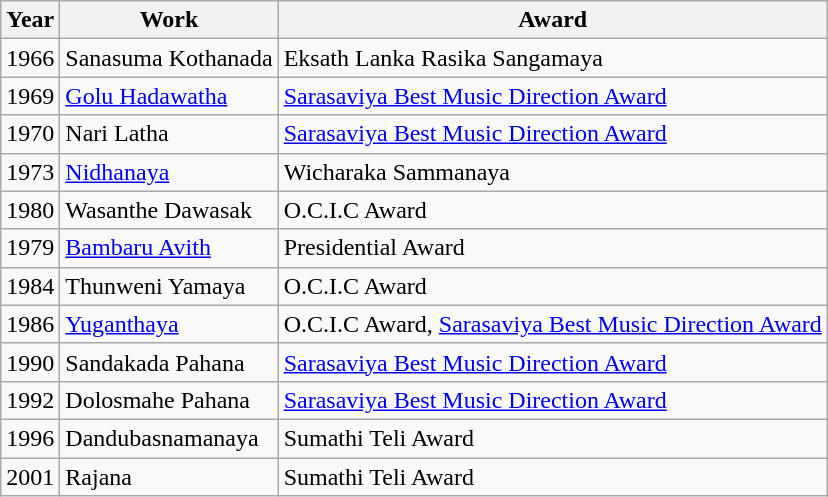<table class="wikitable">
<tr>
<th>Year</th>
<th>Work</th>
<th>Award</th>
</tr>
<tr>
<td>1966</td>
<td>Sanasuma Kothanada</td>
<td>Eksath Lanka Rasika Sangamaya</td>
</tr>
<tr>
<td>1969</td>
<td><a href='#'>Golu Hadawatha</a></td>
<td><a href='#'>Sarasaviya Best Music Direction Award</a></td>
</tr>
<tr>
<td>1970</td>
<td>Nari Latha</td>
<td><a href='#'>Sarasaviya Best Music Direction Award</a></td>
</tr>
<tr>
<td>1973</td>
<td><a href='#'>Nidhanaya</a></td>
<td>Wicharaka Sammanaya</td>
</tr>
<tr>
<td>1980</td>
<td>Wasanthe Dawasak</td>
<td>O.C.I.C Award</td>
</tr>
<tr>
<td>1979</td>
<td><a href='#'>Bambaru Avith</a></td>
<td>Presidential Award</td>
</tr>
<tr>
<td>1984</td>
<td>Thunweni Yamaya</td>
<td>O.C.I.C Award</td>
</tr>
<tr>
<td>1986</td>
<td><a href='#'>Yuganthaya</a></td>
<td>O.C.I.C Award, <a href='#'>Sarasaviya Best Music Direction Award</a></td>
</tr>
<tr>
<td>1990</td>
<td>Sandakada Pahana</td>
<td><a href='#'>Sarasaviya Best Music Direction Award</a></td>
</tr>
<tr>
<td>1992</td>
<td>Dolosmahe Pahana</td>
<td><a href='#'>Sarasaviya Best Music Direction Award</a></td>
</tr>
<tr>
<td>1996</td>
<td>Dandubasnamanaya</td>
<td>Sumathi Teli Award</td>
</tr>
<tr>
<td>2001</td>
<td>Rajana</td>
<td>Sumathi Teli Award</td>
</tr>
</table>
